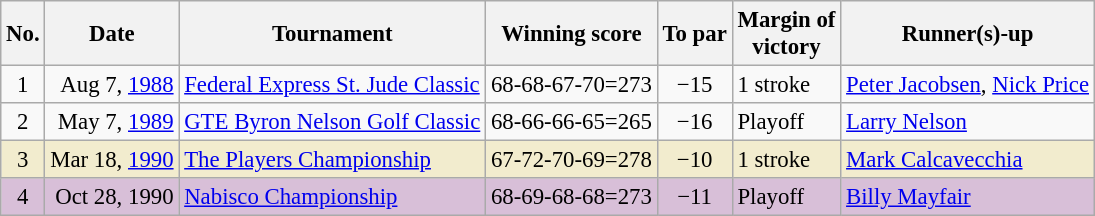<table class="wikitable" style="font-size:95%;">
<tr>
<th>No.</th>
<th>Date</th>
<th>Tournament</th>
<th>Winning score</th>
<th>To par</th>
<th>Margin of<br>victory</th>
<th>Runner(s)-up</th>
</tr>
<tr>
<td align=center>1</td>
<td align=right>Aug 7, <a href='#'>1988</a></td>
<td><a href='#'>Federal Express St. Jude Classic</a></td>
<td>68-68-67-70=273</td>
<td align=center>−15</td>
<td>1 stroke</td>
<td> <a href='#'>Peter Jacobsen</a>,  <a href='#'>Nick Price</a></td>
</tr>
<tr>
<td align=center>2</td>
<td align=right>May 7, <a href='#'>1989</a></td>
<td><a href='#'>GTE Byron Nelson Golf Classic</a></td>
<td>68-66-66-65=265</td>
<td align=center>−16</td>
<td>Playoff</td>
<td> <a href='#'>Larry Nelson</a></td>
</tr>
<tr style="background:#f2ecce;">
<td align=center>3</td>
<td align=right>Mar 18, <a href='#'>1990</a></td>
<td><a href='#'>The Players Championship</a></td>
<td>67-72-70-69=278</td>
<td align=center>−10</td>
<td>1 stroke</td>
<td> <a href='#'>Mark Calcavecchia</a></td>
</tr>
<tr style="background:thistle;">
<td align=center>4</td>
<td align=right>Oct 28, 1990</td>
<td><a href='#'>Nabisco Championship</a></td>
<td>68-69-68-68=273</td>
<td align=center>−11</td>
<td>Playoff</td>
<td> <a href='#'>Billy Mayfair</a></td>
</tr>
</table>
